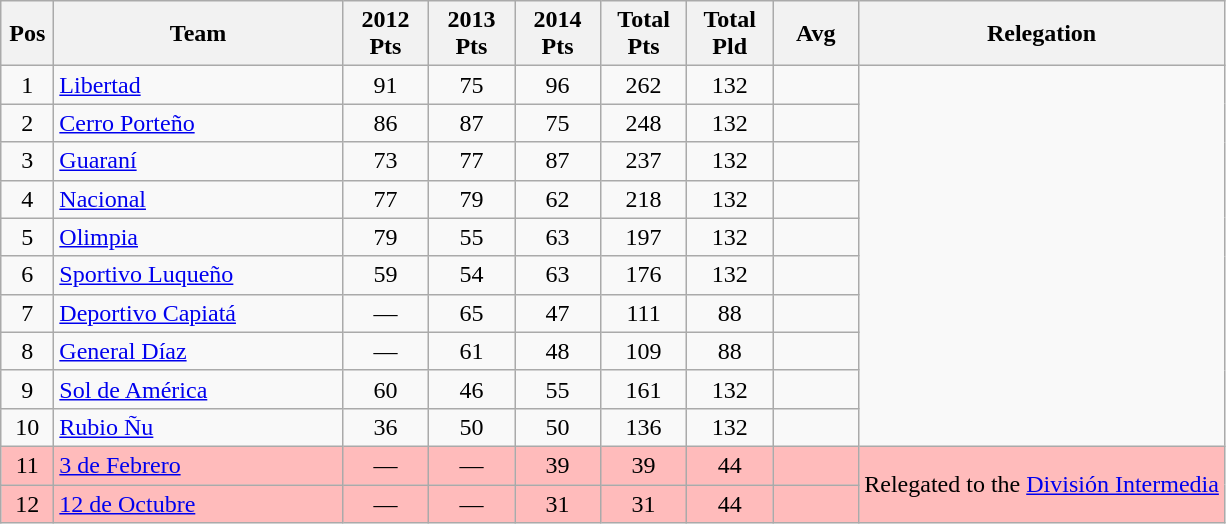<table class="wikitable" style="text-align:center">
<tr>
<th width=28>Pos<br></th>
<th width=185>Team<br></th>
<th width=50>2012<br>Pts</th>
<th width=50>2013<br>Pts</th>
<th width=50>2014<br>Pts</th>
<th width=50>Total<br>Pts</th>
<th width=50>Total<br>Pld</th>
<th width=50>Avg</th>
<th>Relegation</th>
</tr>
<tr>
<td>1</td>
<td align="left"><a href='#'>Libertad</a></td>
<td>91</td>
<td>75</td>
<td>96</td>
<td>262</td>
<td>132</td>
<td><strong></strong></td>
</tr>
<tr>
<td>2</td>
<td align="left"><a href='#'>Cerro Porteño</a></td>
<td>86</td>
<td>87</td>
<td>75</td>
<td>248</td>
<td>132</td>
<td><strong></strong></td>
</tr>
<tr>
<td>3</td>
<td align="left"><a href='#'>Guaraní</a></td>
<td>73</td>
<td>77</td>
<td>87</td>
<td>237</td>
<td>132</td>
<td><strong></strong></td>
</tr>
<tr>
<td>4</td>
<td align="left"><a href='#'>Nacional</a></td>
<td>77</td>
<td>79</td>
<td>62</td>
<td>218</td>
<td>132</td>
<td><strong></strong></td>
</tr>
<tr>
<td>5</td>
<td align="left"><a href='#'>Olimpia</a></td>
<td>79</td>
<td>55</td>
<td>63</td>
<td>197</td>
<td>132</td>
<td><strong></strong></td>
</tr>
<tr>
<td>6</td>
<td align="left"><a href='#'>Sportivo Luqueño</a></td>
<td>59</td>
<td>54</td>
<td>63</td>
<td>176</td>
<td>132</td>
<td><strong></strong></td>
</tr>
<tr>
<td>7</td>
<td align="left"><a href='#'>Deportivo Capiatá</a></td>
<td>—</td>
<td>65</td>
<td>47</td>
<td>111</td>
<td>88</td>
<td><strong></strong></td>
</tr>
<tr>
<td>8</td>
<td align="left"><a href='#'>General Díaz</a></td>
<td>—</td>
<td>61</td>
<td>48</td>
<td>109</td>
<td>88</td>
<td><strong></strong></td>
</tr>
<tr>
<td>9</td>
<td align="left"><a href='#'>Sol de América</a></td>
<td>60</td>
<td>46</td>
<td>55</td>
<td>161</td>
<td>132</td>
<td><strong></strong></td>
</tr>
<tr>
<td>10</td>
<td align="left"><a href='#'>Rubio Ñu</a></td>
<td>36</td>
<td>50</td>
<td>50</td>
<td>136</td>
<td>132</td>
<td><strong></strong></td>
</tr>
<tr bgcolor=#FFBBBB>
<td>11</td>
<td align="left"><a href='#'>3 de Febrero</a></td>
<td>—</td>
<td>—</td>
<td>39</td>
<td>39</td>
<td>44</td>
<td><strong></strong></td>
<td rowspan=2>Relegated to the <a href='#'>División Intermedia</a></td>
</tr>
<tr bgcolor=#FFBBBB>
<td>12</td>
<td align="left"><a href='#'>12 de Octubre</a></td>
<td>—</td>
<td>—</td>
<td>31</td>
<td>31</td>
<td>44</td>
<td><strong></strong></td>
</tr>
</table>
